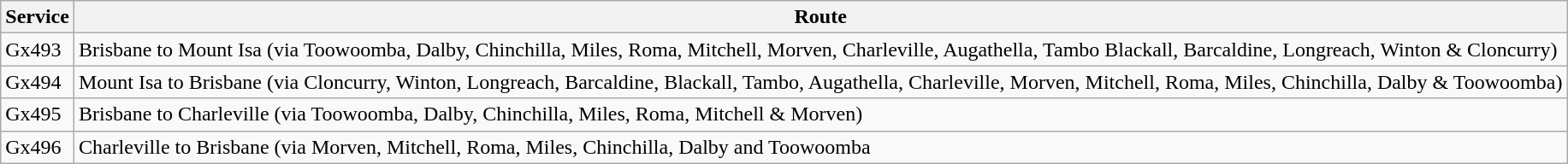<table class="wikitable">
<tr>
<th>Service</th>
<th>Route</th>
</tr>
<tr>
<td>Gx493</td>
<td>Brisbane to Mount Isa (via Toowoomba, Dalby, Chinchilla, Miles, Roma, Mitchell, Morven, Charleville, Augathella, Tambo Blackall, Barcaldine, Longreach, Winton & Cloncurry)</td>
</tr>
<tr>
<td>Gx494</td>
<td>Mount Isa to Brisbane (via Cloncurry, Winton, Longreach, Barcaldine, Blackall, Tambo, Augathella, Charleville, Morven, Mitchell, Roma, Miles, Chinchilla, Dalby & Toowoomba)</td>
</tr>
<tr>
<td>Gx495</td>
<td>Brisbane to Charleville (via Toowoomba, Dalby, Chinchilla, Miles, Roma, Mitchell & Morven)</td>
</tr>
<tr>
<td>Gx496</td>
<td>Charleville to Brisbane (via Morven, Mitchell, Roma, Miles, Chinchilla, Dalby and Toowoomba</td>
</tr>
</table>
